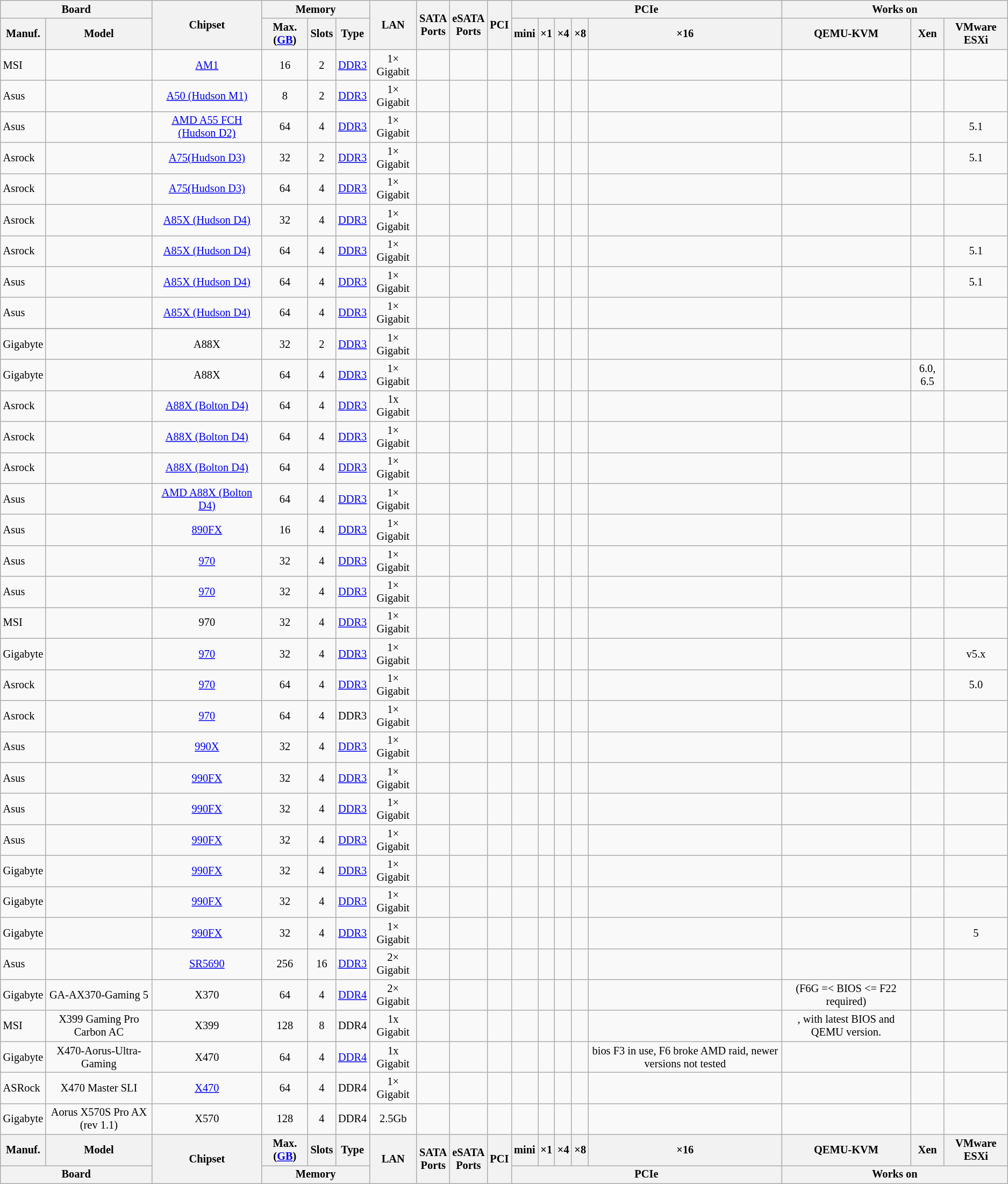<table class="wikitable" style="font-size: 85%; text-align: center">
<tr>
<th colspan=2>Board</th>
<th rowspan=2>Chipset</th>
<th colspan=3>Memory</th>
<th rowspan=2>LAN</th>
<th rowspan=2>SATA<br>Ports</th>
<th rowspan=2>eSATA<br>Ports</th>
<th rowspan=2>PCI</th>
<th colspan=5>PCIe</th>
<th colspan=3 style="text-align:center">Works on</th>
</tr>
<tr>
<th>Manuf.</th>
<th>Model</th>
<th>Max. (<a href='#'>GB</a>)</th>
<th>Slots</th>
<th>Type</th>
<th>mini</th>
<th>×1</th>
<th>×4</th>
<th>×8</th>
<th>×16</th>
<th>QEMU-KVM</th>
<th>Xen</th>
<th>VMware ESXi</th>
</tr>
<tr>
<td style="text-align:left">MSI</td>
<td></td>
<td><a href='#'>AM1</a></td>
<td>16</td>
<td>2</td>
<td><a href='#'>DDR3</a></td>
<td>1× Gigabit</td>
<td></td>
<td></td>
<td></td>
<td></td>
<td></td>
<td></td>
<td></td>
<td></td>
<td></td>
<td></td>
<td></td>
</tr>
<tr>
<td style="text-align:left">Asus</td>
<td></td>
<td><a href='#'>A50 (Hudson M1)</a></td>
<td>8</td>
<td>2</td>
<td><a href='#'>DDR3</a></td>
<td>1× Gigabit</td>
<td></td>
<td></td>
<td></td>
<td></td>
<td></td>
<td></td>
<td></td>
<td></td>
<td></td>
<td></td>
<td></td>
</tr>
<tr>
<td style="text-align:left">Asus</td>
<td></td>
<td><a href='#'>AMD A55 FCH (Hudson D2)</a></td>
<td>64</td>
<td>4</td>
<td><a href='#'>DDR3</a></td>
<td>1× Gigabit</td>
<td></td>
<td></td>
<td></td>
<td></td>
<td></td>
<td></td>
<td></td>
<td></td>
<td></td>
<td></td>
<td>5.1</td>
</tr>
<tr>
<td style="text-align:left">Asrock</td>
<td></td>
<td><a href='#'>A75(Hudson D3)</a></td>
<td>32</td>
<td>2</td>
<td><a href='#'>DDR3</a></td>
<td>1× Gigabit</td>
<td></td>
<td></td>
<td></td>
<td></td>
<td></td>
<td></td>
<td></td>
<td></td>
<td></td>
<td></td>
<td> 5.1</td>
</tr>
<tr>
<td style="text-align:left">Asrock</td>
<td></td>
<td><a href='#'>A75(Hudson D3)</a></td>
<td>64</td>
<td>4</td>
<td><a href='#'>DDR3</a></td>
<td>1× Gigabit</td>
<td></td>
<td></td>
<td></td>
<td></td>
<td></td>
<td></td>
<td></td>
<td></td>
<td></td>
<td></td>
<td></td>
</tr>
<tr>
<td style="text-align:left">Asrock</td>
<td></td>
<td><a href='#'>A85X (Hudson D4)</a></td>
<td>32</td>
<td>4</td>
<td><a href='#'>DDR3</a></td>
<td>1× Gigabit</td>
<td></td>
<td></td>
<td></td>
<td></td>
<td></td>
<td></td>
<td></td>
<td></td>
<td></td>
<td></td>
<td></td>
</tr>
<tr>
<td style="text-align:left">Asrock</td>
<td></td>
<td><a href='#'>A85X (Hudson D4)</a></td>
<td>64</td>
<td>4</td>
<td><a href='#'>DDR3</a></td>
<td>1× Gigabit</td>
<td></td>
<td></td>
<td></td>
<td></td>
<td></td>
<td></td>
<td></td>
<td></td>
<td></td>
<td></td>
<td> 5.1</td>
</tr>
<tr>
<td style="text-align:left">Asus</td>
<td></td>
<td><a href='#'>A85X (Hudson D4)</a></td>
<td>64</td>
<td>4</td>
<td><a href='#'>DDR3</a></td>
<td>1× Gigabit</td>
<td></td>
<td></td>
<td></td>
<td></td>
<td></td>
<td></td>
<td></td>
<td></td>
<td></td>
<td></td>
<td>5.1</td>
</tr>
<tr>
<td style="text-align:left">Asus</td>
<td></td>
<td><a href='#'>A85X (Hudson D4)</a></td>
<td>64</td>
<td>4</td>
<td><a href='#'>DDR3</a></td>
<td>1× Gigabit</td>
<td></td>
<td></td>
<td></td>
<td></td>
<td></td>
<td></td>
<td></td>
<td></td>
<td></td>
<td></td>
<td></td>
</tr>
<tr>
</tr>
<tr>
<td style="text-align:left">Gigabyte</td>
<td></td>
<td>A88X</td>
<td>32</td>
<td>2</td>
<td><a href='#'>DDR3</a></td>
<td>1× Gigabit</td>
<td></td>
<td></td>
<td></td>
<td></td>
<td></td>
<td></td>
<td></td>
<td></td>
<td></td>
<td></td>
<td></td>
</tr>
<tr>
<td style="text-align:left">Gigabyte</td>
<td></td>
<td>A88X</td>
<td>64</td>
<td>4</td>
<td><a href='#'>DDR3</a></td>
<td>1× Gigabit</td>
<td></td>
<td></td>
<td></td>
<td></td>
<td></td>
<td></td>
<td></td>
<td></td>
<td></td>
<td> 6.0, 6.5</td>
<td></td>
</tr>
<tr>
<td style="text-align:left">Asrock</td>
<td></td>
<td><a href='#'>A88X (Bolton D4)</a></td>
<td>64</td>
<td>4</td>
<td><a href='#'>DDR3</a></td>
<td>1x Gigabit</td>
<td></td>
<td></td>
<td></td>
<td></td>
<td></td>
<td></td>
<td></td>
<td></td>
<td></td>
<td></td>
<td></td>
</tr>
<tr>
<td style="text-align:left">Asrock</td>
<td></td>
<td><a href='#'>A88X (Bolton D4)</a></td>
<td>64</td>
<td>4</td>
<td><a href='#'>DDR3</a></td>
<td>1× Gigabit</td>
<td></td>
<td></td>
<td></td>
<td></td>
<td></td>
<td></td>
<td></td>
<td></td>
<td></td>
<td></td>
<td></td>
</tr>
<tr>
<td style="text-align:left">Asrock</td>
<td></td>
<td><a href='#'>A88X (Bolton D4)</a></td>
<td>64</td>
<td>4</td>
<td><a href='#'>DDR3</a></td>
<td>1× Gigabit</td>
<td></td>
<td></td>
<td></td>
<td></td>
<td></td>
<td></td>
<td></td>
<td></td>
<td></td>
<td></td>
<td></td>
</tr>
<tr>
<td style="text-align:left">Asus</td>
<td></td>
<td><a href='#'>AMD A88X (Bolton D4)</a></td>
<td>64</td>
<td>4</td>
<td><a href='#'>DDR3</a></td>
<td>1× Gigabit</td>
<td></td>
<td></td>
<td></td>
<td></td>
<td></td>
<td></td>
<td></td>
<td></td>
<td></td>
<td></td>
<td></td>
</tr>
<tr>
<td style="text-align:left">Asus</td>
<td></td>
<td><a href='#'>890FX</a></td>
<td>16</td>
<td>4</td>
<td><a href='#'>DDR3</a></td>
<td>1× Gigabit</td>
<td></td>
<td></td>
<td></td>
<td></td>
<td></td>
<td></td>
<td></td>
<td></td>
<td></td>
<td></td>
<td></td>
</tr>
<tr>
<td style="text-align:left">Asus</td>
<td></td>
<td><a href='#'>970</a></td>
<td>32</td>
<td>4</td>
<td><a href='#'>DDR3</a></td>
<td>1× Gigabit</td>
<td></td>
<td></td>
<td></td>
<td></td>
<td></td>
<td></td>
<td></td>
<td></td>
<td></td>
<td></td>
<td></td>
</tr>
<tr>
<td style="text-align:left">Asus</td>
<td></td>
<td><a href='#'>970</a></td>
<td>32</td>
<td>4</td>
<td><a href='#'>DDR3</a></td>
<td>1× Gigabit</td>
<td></td>
<td></td>
<td></td>
<td></td>
<td></td>
<td></td>
<td></td>
<td></td>
<td></td>
<td></td>
<td></td>
</tr>
<tr>
<td style="text-align:left">MSI</td>
<td></td>
<td>970</td>
<td>32</td>
<td>4</td>
<td><a href='#'>DDR3</a></td>
<td>1× Gigabit</td>
<td></td>
<td></td>
<td></td>
<td></td>
<td></td>
<td></td>
<td></td>
<td></td>
<td></td>
<td></td>
<td></td>
</tr>
<tr>
<td style="text-align:left">Gigabyte</td>
<td></td>
<td><a href='#'>970</a></td>
<td>32</td>
<td>4</td>
<td><a href='#'>DDR3</a></td>
<td>1× Gigabit</td>
<td></td>
<td></td>
<td></td>
<td></td>
<td></td>
<td></td>
<td></td>
<td></td>
<td></td>
<td></td>
<td> v5.x</td>
</tr>
<tr>
<td style="text-align:left">Asrock</td>
<td></td>
<td><a href='#'>970</a></td>
<td>64</td>
<td>4</td>
<td><a href='#'>DDR3</a></td>
<td>1× Gigabit</td>
<td></td>
<td></td>
<td></td>
<td></td>
<td></td>
<td></td>
<td></td>
<td></td>
<td></td>
<td></td>
<td> 5.0</td>
</tr>
<tr>
<td style="text-align:left">Asrock</td>
<td></td>
<td><a href='#'>970</a></td>
<td>64</td>
<td>4</td>
<td>DDR3</td>
<td>1× Gigabit</td>
<td></td>
<td></td>
<td></td>
<td></td>
<td></td>
<td></td>
<td></td>
<td></td>
<td></td>
<td></td>
<td></td>
</tr>
<tr>
<td style="text-align:left">Asus</td>
<td></td>
<td><a href='#'>990X</a></td>
<td>32</td>
<td>4</td>
<td><a href='#'>DDR3</a></td>
<td>1× Gigabit</td>
<td></td>
<td></td>
<td></td>
<td></td>
<td></td>
<td></td>
<td></td>
<td></td>
<td></td>
<td></td>
<td></td>
</tr>
<tr>
<td style="text-align:left">Asus</td>
<td></td>
<td><a href='#'>990FX</a></td>
<td>32</td>
<td>4</td>
<td><a href='#'>DDR3</a></td>
<td>1× Gigabit</td>
<td></td>
<td></td>
<td></td>
<td></td>
<td></td>
<td></td>
<td></td>
<td></td>
<td></td>
<td></td>
<td></td>
</tr>
<tr>
<td style="text-align:left">Asus</td>
<td></td>
<td><a href='#'>990FX</a></td>
<td>32</td>
<td>4</td>
<td><a href='#'>DDR3</a></td>
<td>1× Gigabit</td>
<td></td>
<td></td>
<td></td>
<td></td>
<td></td>
<td></td>
<td></td>
<td></td>
<td></td>
<td></td>
<td></td>
</tr>
<tr>
<td style="text-align:left">Asus</td>
<td></td>
<td><a href='#'>990FX</a></td>
<td>32</td>
<td>4</td>
<td><a href='#'>DDR3</a></td>
<td>1× Gigabit</td>
<td></td>
<td></td>
<td></td>
<td></td>
<td></td>
<td></td>
<td></td>
<td></td>
<td></td>
<td></td>
<td></td>
</tr>
<tr>
<td style="text-align:left">Gigabyte</td>
<td></td>
<td><a href='#'>990FX</a></td>
<td>32</td>
<td>4</td>
<td><a href='#'>DDR3</a></td>
<td>1× Gigabit</td>
<td></td>
<td></td>
<td></td>
<td></td>
<td></td>
<td></td>
<td></td>
<td></td>
<td></td>
<td></td>
<td></td>
</tr>
<tr>
<td style="text-align:left">Gigabyte</td>
<td></td>
<td><a href='#'>990FX</a></td>
<td>32</td>
<td>4</td>
<td><a href='#'>DDR3</a></td>
<td>1× Gigabit</td>
<td></td>
<td></td>
<td></td>
<td></td>
<td></td>
<td></td>
<td></td>
<td></td>
<td></td>
<td></td>
<td></td>
</tr>
<tr>
<td style="text-align:left">Gigabyte</td>
<td></td>
<td><a href='#'>990FX</a></td>
<td>32</td>
<td>4</td>
<td><a href='#'>DDR3</a></td>
<td>1× Gigabit</td>
<td></td>
<td></td>
<td></td>
<td></td>
<td></td>
<td></td>
<td></td>
<td></td>
<td></td>
<td></td>
<td> 5</td>
</tr>
<tr>
<td style="text-align:left">Asus</td>
<td></td>
<td><a href='#'>SR5690</a></td>
<td>256</td>
<td>16</td>
<td><a href='#'>DDR3</a></td>
<td>2× Gigabit</td>
<td></td>
<td></td>
<td></td>
<td></td>
<td></td>
<td></td>
<td></td>
<td></td>
<td></td>
<td></td>
<td></td>
</tr>
<tr>
<td style="text-align:left">Gigabyte</td>
<td>GA-AX370-Gaming 5</td>
<td>X370</td>
<td>64</td>
<td>4</td>
<td><a href='#'>DDR4</a></td>
<td>2× Gigabit</td>
<td></td>
<td></td>
<td></td>
<td></td>
<td></td>
<td></td>
<td></td>
<td></td>
<td> (F6G =< BIOS <= F22 required)</td>
<td></td>
<td></td>
</tr>
<tr>
<td style="text-align:left">MSI</td>
<td>X399 Gaming Pro Carbon AC</td>
<td>X399</td>
<td>128</td>
<td>8</td>
<td>DDR4</td>
<td>1x Gigabit</td>
<td></td>
<td></td>
<td></td>
<td></td>
<td></td>
<td></td>
<td></td>
<td></td>
<td>, with latest BIOS and QEMU version.</td>
<td></td>
<td></td>
</tr>
<tr>
<td style="text-align:left">Gigabyte</td>
<td>X470-Aorus-Ultra-Gaming</td>
<td>X470</td>
<td>64</td>
<td>4</td>
<td><a href='#'>DDR4</a></td>
<td>1x Gigabit</td>
<td></td>
<td></td>
<td></td>
<td></td>
<td></td>
<td></td>
<td></td>
<td> bios F3 in use, F6 broke AMD raid, newer versions not tested</td>
<td></td>
<td></td>
<td></td>
</tr>
<tr>
<td style="text-align:left">ASRock</td>
<td>X470 Master SLI</td>
<td><a href='#'>X470</a></td>
<td>64</td>
<td>4</td>
<td>DDR4</td>
<td>1× Gigabit</td>
<td></td>
<td></td>
<td></td>
<td></td>
<td></td>
<td></td>
<td></td>
<td></td>
<td></td>
<td></td>
<td></td>
</tr>
<tr>
<td>Gigabyte</td>
<td>Aorus X570S Pro AX (rev 1.1)</td>
<td>X570</td>
<td>128</td>
<td>4</td>
<td>DDR4</td>
<td>2.5Gb</td>
<td></td>
<td></td>
<td></td>
<td></td>
<td></td>
<td></td>
<td></td>
<td></td>
<td></td>
<td></td>
<td></td>
</tr>
<tr>
<th>Manuf.</th>
<th>Model</th>
<th rowspan=2>Chipset</th>
<th>Max. (<a href='#'>GB</a>)</th>
<th>Slots</th>
<th>Type</th>
<th rowspan=2>LAN</th>
<th rowspan=2>SATA<br>Ports</th>
<th rowspan=2>eSATA<br>Ports</th>
<th rowspan=2>PCI</th>
<th>mini</th>
<th>×1</th>
<th>×4</th>
<th>×8</th>
<th>×16</th>
<th>QEMU-KVM</th>
<th>Xen</th>
<th>VMware ESXi</th>
</tr>
<tr>
<th colspan=2>Board</th>
<th colspan=3>Memory</th>
<th colspan=5>PCIe</th>
<th colspan=3>Works on</th>
</tr>
</table>
